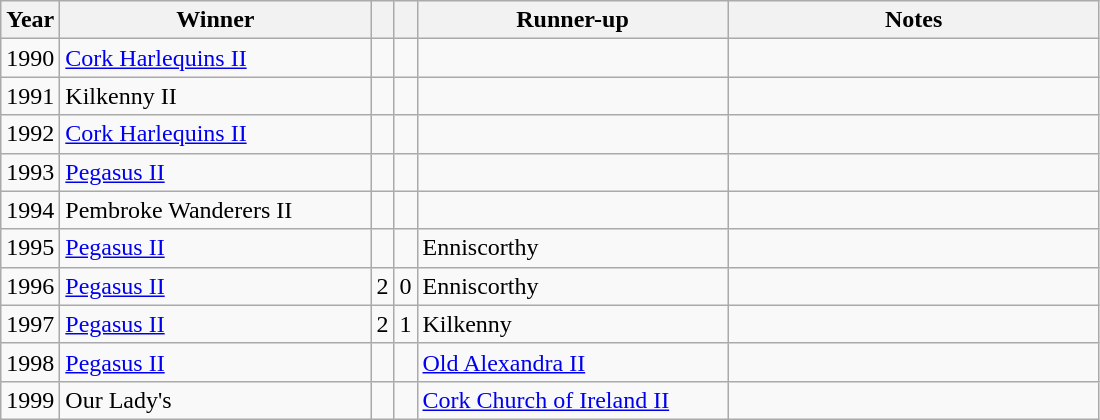<table class="wikitable">
<tr>
<th>Year</th>
<th>Winner</th>
<th></th>
<th></th>
<th>Runner-up</th>
<th>Notes</th>
</tr>
<tr>
<td align="center">1990</td>
<td width=200><a href='#'>Cork Harlequins II</a></td>
<td align="center"></td>
<td align="center"></td>
<td width=200></td>
<td width=240></td>
</tr>
<tr>
<td align="center">1991</td>
<td>Kilkenny II</td>
<td align="center"></td>
<td align="center"></td>
<td></td>
<td></td>
</tr>
<tr>
<td align="center">1992</td>
<td><a href='#'>Cork Harlequins II</a></td>
<td align="center"></td>
<td align="center"></td>
<td></td>
<td></td>
</tr>
<tr>
<td align="center">1993</td>
<td><a href='#'>Pegasus II</a></td>
<td align="center"></td>
<td align="center"></td>
<td></td>
<td></td>
</tr>
<tr>
<td align="center">1994</td>
<td>Pembroke Wanderers II</td>
<td align="center"></td>
<td align="center"></td>
<td></td>
<td></td>
</tr>
<tr>
<td align="center">1995</td>
<td><a href='#'>Pegasus II</a></td>
<td align="center"></td>
<td align="center"></td>
<td>Enniscorthy</td>
<td></td>
</tr>
<tr>
<td align="center">1996</td>
<td><a href='#'>Pegasus II</a></td>
<td align="center">2</td>
<td align="center">0</td>
<td>Enniscorthy</td>
<td></td>
</tr>
<tr>
<td align="center">1997</td>
<td><a href='#'>Pegasus II</a></td>
<td align="center">2</td>
<td align="center">1</td>
<td>Kilkenny</td>
<td></td>
</tr>
<tr>
<td align="center">1998</td>
<td><a href='#'>Pegasus II</a></td>
<td align="center"></td>
<td align="center"></td>
<td><a href='#'>Old Alexandra II</a></td>
<td></td>
</tr>
<tr>
<td align="center">1999</td>
<td>Our Lady's</td>
<td align="center"></td>
<td align="center"></td>
<td><a href='#'>Cork Church of Ireland II</a></td>
<td></td>
</tr>
</table>
